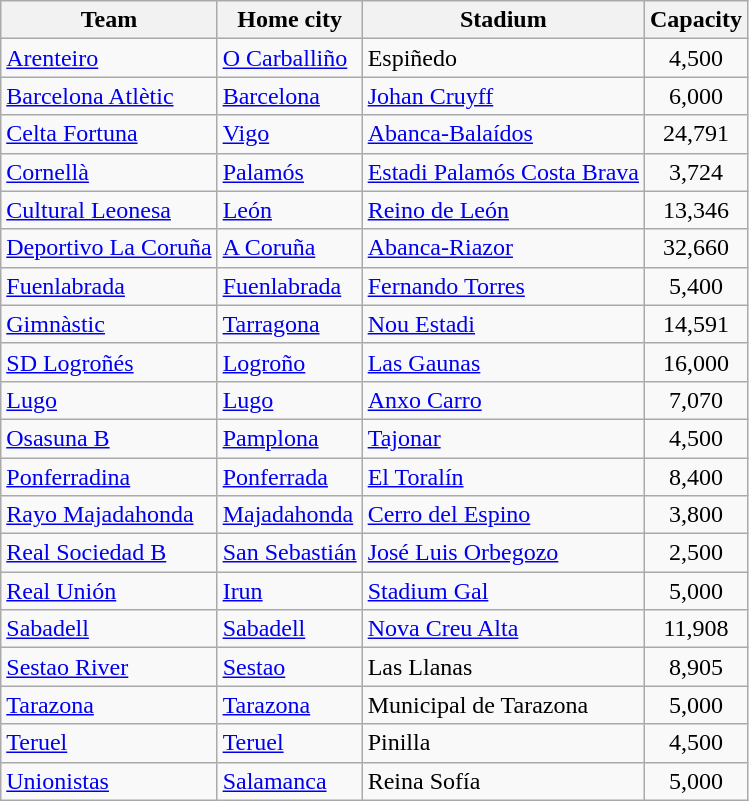<table class="wikitable sortable">
<tr>
<th>Team</th>
<th>Home city</th>
<th>Stadium</th>
<th>Capacity</th>
</tr>
<tr>
<td><a href='#'>Arenteiro</a></td>
<td><a href='#'>O Carballiño</a></td>
<td>Espiñedo</td>
<td align=center>4,500</td>
</tr>
<tr>
<td><a href='#'>Barcelona Atlètic</a></td>
<td><a href='#'>Barcelona</a></td>
<td><a href='#'>Johan Cruyff</a></td>
<td align=center>6,000</td>
</tr>
<tr>
<td><a href='#'>Celta Fortuna</a></td>
<td><a href='#'>Vigo</a></td>
<td><a href='#'>Abanca-Balaídos</a></td>
<td align=center>24,791</td>
</tr>
<tr>
<td><a href='#'>Cornellà</a></td>
<td><a href='#'>Palamós</a></td>
<td><a href='#'>Estadi Palamós Costa Brava</a></td>
<td align=center>3,724</td>
</tr>
<tr>
<td><a href='#'>Cultural Leonesa</a></td>
<td><a href='#'>León</a></td>
<td><a href='#'>Reino de León</a></td>
<td align=center>13,346</td>
</tr>
<tr>
<td><a href='#'>Deportivo La Coruña</a></td>
<td><a href='#'>A Coruña</a></td>
<td><a href='#'>Abanca-Riazor</a></td>
<td align=center>32,660</td>
</tr>
<tr>
<td><a href='#'>Fuenlabrada</a></td>
<td><a href='#'>Fuenlabrada</a></td>
<td><a href='#'>Fernando Torres</a></td>
<td align=center>5,400</td>
</tr>
<tr>
<td><a href='#'>Gimnàstic</a></td>
<td><a href='#'>Tarragona</a></td>
<td><a href='#'>Nou Estadi</a></td>
<td align="center">14,591</td>
</tr>
<tr>
<td><a href='#'>SD Logroñés</a></td>
<td><a href='#'>Logroño</a></td>
<td><a href='#'>Las Gaunas</a></td>
<td align=center>16,000</td>
</tr>
<tr>
<td><a href='#'>Lugo</a></td>
<td><a href='#'>Lugo</a></td>
<td><a href='#'>Anxo Carro</a></td>
<td align="center">7,070</td>
</tr>
<tr>
<td><a href='#'>Osasuna B</a></td>
<td><a href='#'>Pamplona</a></td>
<td><a href='#'>Tajonar</a></td>
<td align=center>4,500</td>
</tr>
<tr>
<td><a href='#'>Ponferradina</a></td>
<td><a href='#'>Ponferrada</a></td>
<td><a href='#'>El Toralín</a></td>
<td align="center">8,400</td>
</tr>
<tr>
<td><a href='#'>Rayo Majadahonda</a></td>
<td><a href='#'>Majadahonda</a></td>
<td><a href='#'>Cerro del Espino</a></td>
<td align=center>3,800</td>
</tr>
<tr>
<td><a href='#'>Real Sociedad B</a></td>
<td><a href='#'>San Sebastián</a></td>
<td><a href='#'>José Luis Orbegozo</a></td>
<td align=center>2,500</td>
</tr>
<tr>
<td><a href='#'>Real Unión</a></td>
<td><a href='#'>Irun</a></td>
<td><a href='#'>Stadium Gal</a></td>
<td align=center>5,000</td>
</tr>
<tr>
<td><a href='#'>Sabadell</a> </td>
<td><a href='#'>Sabadell</a></td>
<td><a href='#'>Nova Creu Alta</a></td>
<td align="center">11,908</td>
</tr>
<tr>
<td><a href='#'>Sestao River</a></td>
<td><a href='#'>Sestao</a></td>
<td>Las Llanas</td>
<td align=center>8,905</td>
</tr>
<tr>
<td><a href='#'>Tarazona</a></td>
<td><a href='#'>Tarazona</a></td>
<td>Municipal de Tarazona</td>
<td align=center>5,000</td>
</tr>
<tr>
<td><a href='#'>Teruel</a></td>
<td><a href='#'>Teruel</a></td>
<td>Pinilla</td>
<td align=center>4,500</td>
</tr>
<tr>
<td><a href='#'>Unionistas</a></td>
<td><a href='#'>Salamanca</a></td>
<td>Reina Sofía</td>
<td align=center>5,000</td>
</tr>
</table>
